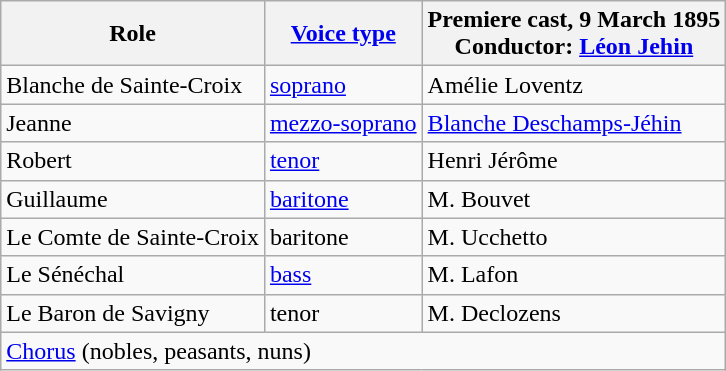<table class="wikitable">
<tr>
<th>Role</th>
<th><a href='#'>Voice type</a></th>
<th>Premiere cast, 9 March 1895<br> Conductor: <a href='#'>Léon Jehin</a><br></th>
</tr>
<tr>
<td>Blanche de Sainte-Croix</td>
<td><a href='#'>soprano</a></td>
<td>Amélie Loventz</td>
</tr>
<tr>
<td>Jeanne</td>
<td><a href='#'>mezzo-soprano</a></td>
<td><a href='#'>Blanche Deschamps-Jéhin</a></td>
</tr>
<tr>
<td>Robert</td>
<td><a href='#'>tenor</a></td>
<td>Henri Jérôme</td>
</tr>
<tr>
<td>Guillaume</td>
<td><a href='#'>baritone</a></td>
<td>M. Bouvet</td>
</tr>
<tr>
<td>Le Comte de Sainte-Croix</td>
<td>baritone</td>
<td>M. Ucchetto</td>
</tr>
<tr>
<td>Le Sénéchal</td>
<td><a href='#'>bass</a></td>
<td>M. Lafon</td>
</tr>
<tr>
<td>Le Baron de Savigny</td>
<td>tenor</td>
<td>M. Declozens</td>
</tr>
<tr>
<td colspan="3"><a href='#'>Chorus</a> (nobles, peasants, nuns)</td>
</tr>
</table>
